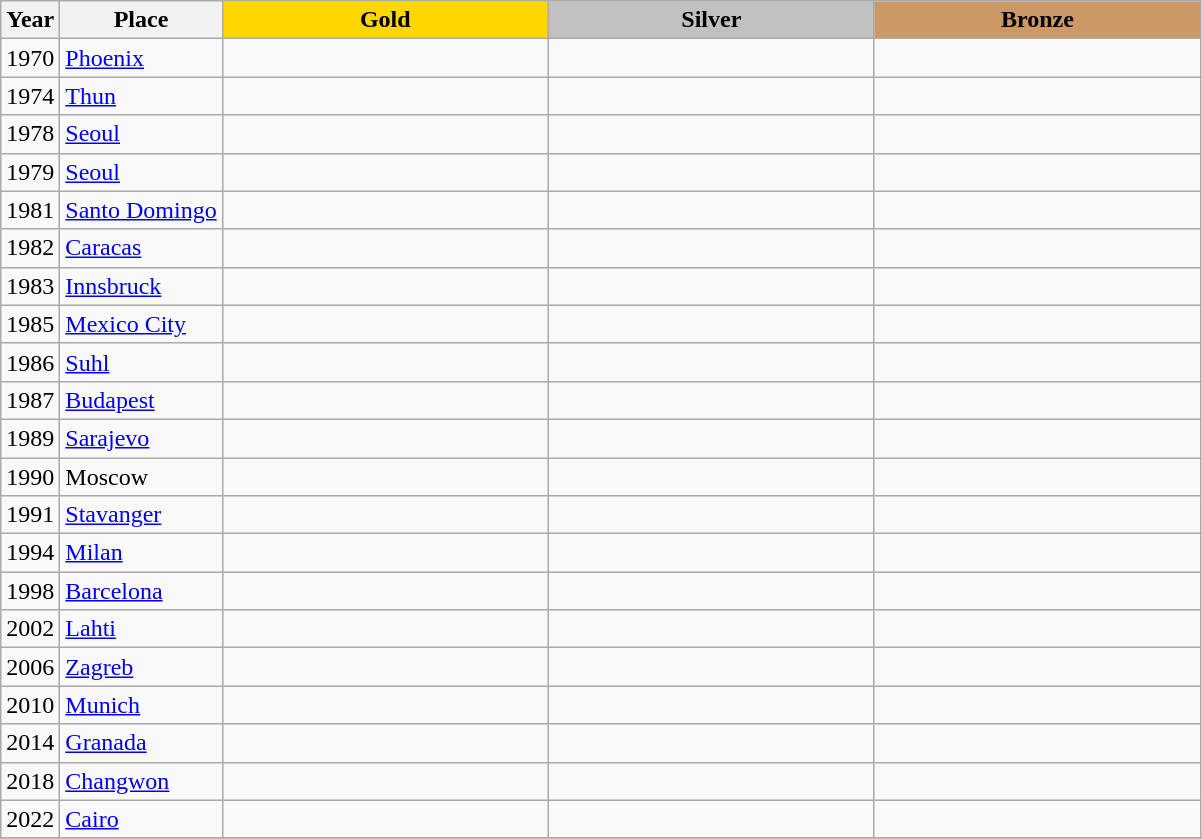<table class="wikitable">
<tr>
<th>Year</th>
<th>Place</th>
<th style="background:gold; width:210px;">Gold</th>
<th style="background:silver; width:210px;">Silver</th>
<th style="background:#c96; width:210px;">Bronze</th>
</tr>
<tr>
<td>1970</td>
<td><a href='#'>Phoenix</a></td>
<td></td>
<td></td>
<td></td>
</tr>
<tr>
<td>1974</td>
<td><a href='#'>Thun</a></td>
<td></td>
<td></td>
<td></td>
</tr>
<tr>
<td>1978</td>
<td><a href='#'>Seoul</a></td>
<td></td>
<td></td>
<td></td>
</tr>
<tr>
<td>1979</td>
<td><a href='#'>Seoul</a></td>
<td></td>
<td></td>
<td></td>
</tr>
<tr>
<td>1981</td>
<td><a href='#'>Santo Domingo</a></td>
<td></td>
<td></td>
<td></td>
</tr>
<tr>
<td>1982</td>
<td><a href='#'>Caracas</a></td>
<td></td>
<td></td>
<td></td>
</tr>
<tr>
<td>1983</td>
<td><a href='#'>Innsbruck</a></td>
<td></td>
<td></td>
<td></td>
</tr>
<tr>
<td>1985</td>
<td><a href='#'>Mexico City</a></td>
<td></td>
<td></td>
<td></td>
</tr>
<tr>
<td>1986</td>
<td><a href='#'>Suhl</a></td>
<td></td>
<td></td>
<td></td>
</tr>
<tr>
<td>1987</td>
<td><a href='#'>Budapest</a></td>
<td></td>
<td></td>
<td></td>
</tr>
<tr>
<td>1989</td>
<td><a href='#'>Sarajevo</a></td>
<td></td>
<td></td>
<td></td>
</tr>
<tr>
<td>1990</td>
<td>Moscow</td>
<td></td>
<td></td>
<td></td>
</tr>
<tr>
<td>1991</td>
<td><a href='#'>Stavanger</a></td>
<td></td>
<td></td>
<td></td>
</tr>
<tr>
<td>1994</td>
<td><a href='#'>Milan</a></td>
<td></td>
<td></td>
<td></td>
</tr>
<tr>
<td>1998</td>
<td><a href='#'>Barcelona</a></td>
<td></td>
<td></td>
<td></td>
</tr>
<tr>
<td>2002</td>
<td><a href='#'>Lahti</a></td>
<td></td>
<td></td>
<td></td>
</tr>
<tr>
<td>2006</td>
<td><a href='#'>Zagreb</a></td>
<td></td>
<td></td>
<td></td>
</tr>
<tr>
<td>2010</td>
<td><a href='#'>Munich</a></td>
<td></td>
<td></td>
<td></td>
</tr>
<tr>
<td>2014</td>
<td> <a href='#'>Granada</a></td>
<td></td>
<td></td>
<td></td>
</tr>
<tr>
<td>2018</td>
<td> <a href='#'>Changwon</a></td>
<td></td>
<td></td>
<td></td>
</tr>
<tr>
<td>2022</td>
<td> <a href='#'>Cairo</a></td>
<td></td>
<td></td>
<td></td>
</tr>
<tr>
</tr>
</table>
